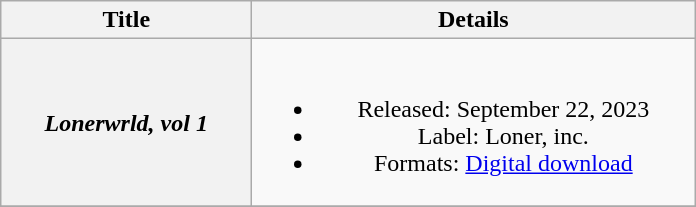<table class="wikitable plainrowheaders" style="text-align:center;">
<tr>
<th scope="col" style="width:10em;">Title</th>
<th scope="col" style="width:18em;">Details</th>
</tr>
<tr>
<th scope="row"><em>Lonerwrld, vol 1</em></th>
<td><br><ul><li>Released: September 22, 2023</li><li>Label: Loner, inc.</li><li>Formats: <a href='#'>Digital download</a></li></ul></td>
</tr>
<tr>
</tr>
</table>
